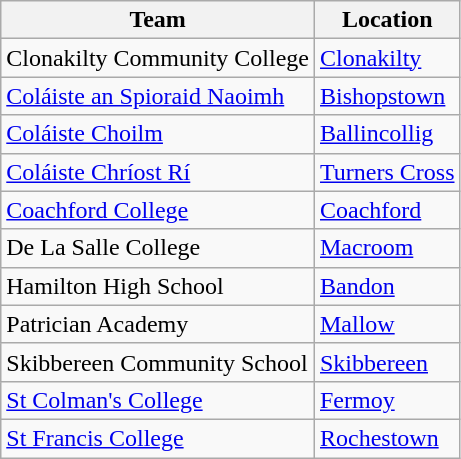<table class="wikitable sortable" style="text-align:left">
<tr>
<th>Team</th>
<th>Location</th>
</tr>
<tr>
<td>Clonakilty Community College</td>
<td><a href='#'>Clonakilty</a></td>
</tr>
<tr>
<td><a href='#'>Coláiste an Spioraid Naoimh</a></td>
<td><a href='#'>Bishopstown</a></td>
</tr>
<tr>
<td><a href='#'>Coláiste Choilm</a></td>
<td><a href='#'>Ballincollig</a></td>
</tr>
<tr>
<td><a href='#'>Coláiste Chríost Rí</a></td>
<td><a href='#'>Turners Cross</a></td>
</tr>
<tr>
<td><a href='#'>Coachford College</a></td>
<td><a href='#'>Coachford</a></td>
</tr>
<tr>
<td>De La Salle College</td>
<td><a href='#'>Macroom</a></td>
</tr>
<tr>
<td>Hamilton High School</td>
<td><a href='#'>Bandon</a></td>
</tr>
<tr>
<td>Patrician Academy</td>
<td><a href='#'>Mallow</a></td>
</tr>
<tr>
<td>Skibbereen Community School</td>
<td><a href='#'>Skibbereen</a></td>
</tr>
<tr>
<td><a href='#'>St Colman's College</a></td>
<td><a href='#'>Fermoy</a></td>
</tr>
<tr>
<td><a href='#'>St Francis College</a></td>
<td><a href='#'>Rochestown</a></td>
</tr>
</table>
